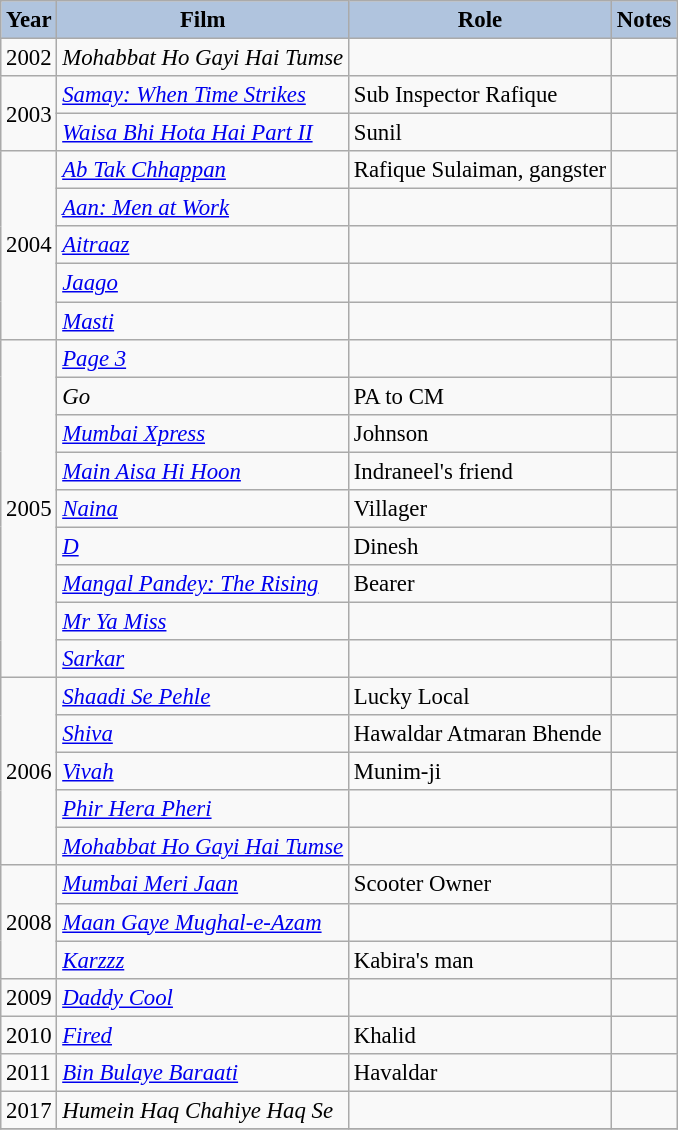<table class="wikitable" style="font-size:95%;">
<tr>
<th style="background:#B0C4DE;">Year</th>
<th style="background:#B0C4DE;">Film</th>
<th style="background:#B0C4DE;">Role</th>
<th style="background:#B0C4DE;">Notes</th>
</tr>
<tr>
<td>2002</td>
<td><em>Mohabbat Ho Gayi Hai Tumse</em></td>
<td></td>
<td></td>
</tr>
<tr>
<td rowspan="2">2003</td>
<td><em><a href='#'>Samay: When Time Strikes</a></em></td>
<td>Sub Inspector Rafique</td>
<td></td>
</tr>
<tr>
<td><em><a href='#'>Waisa Bhi Hota Hai Part II</a></em></td>
<td>Sunil</td>
<td></td>
</tr>
<tr>
<td rowspan="5">2004</td>
<td><em><a href='#'>Ab Tak Chhappan</a></em></td>
<td>Rafique Sulaiman, gangster</td>
<td></td>
</tr>
<tr>
<td><em><a href='#'>Aan: Men at Work</a></em></td>
<td></td>
<td></td>
</tr>
<tr>
<td><em><a href='#'>Aitraaz</a></em></td>
<td></td>
<td></td>
</tr>
<tr>
<td><em><a href='#'>Jaago</a></em></td>
<td></td>
<td></td>
</tr>
<tr>
<td><em><a href='#'>Masti</a></em></td>
<td></td>
<td></td>
</tr>
<tr>
<td rowspan="9">2005</td>
<td><em><a href='#'>Page 3</a></em></td>
<td></td>
<td></td>
</tr>
<tr>
<td><em>Go</em></td>
<td>PA to CM</td>
<td></td>
</tr>
<tr>
<td><em><a href='#'>Mumbai Xpress</a></em></td>
<td>Johnson</td>
<td></td>
</tr>
<tr>
<td><em><a href='#'>Main Aisa Hi Hoon</a></em></td>
<td>Indraneel's friend</td>
<td></td>
</tr>
<tr>
<td><em><a href='#'>Naina</a></em></td>
<td>Villager</td>
<td></td>
</tr>
<tr>
<td><em><a href='#'>D</a></em></td>
<td>Dinesh</td>
<td></td>
</tr>
<tr>
<td><em><a href='#'>Mangal Pandey: The Rising</a></em></td>
<td>Bearer</td>
<td></td>
</tr>
<tr>
<td><em><a href='#'>Mr Ya Miss</a></em></td>
<td></td>
<td></td>
</tr>
<tr>
<td><em><a href='#'>Sarkar</a></em></td>
<td></td>
<td></td>
</tr>
<tr>
<td rowspan="5">2006</td>
<td><em><a href='#'>Shaadi Se Pehle</a></em></td>
<td>Lucky Local</td>
<td></td>
</tr>
<tr>
<td><em><a href='#'>Shiva</a></em></td>
<td>Hawaldar Atmaran Bhende</td>
<td></td>
</tr>
<tr>
<td><em><a href='#'>Vivah</a></em></td>
<td>Munim-ji</td>
<td></td>
</tr>
<tr>
<td><em><a href='#'>Phir Hera Pheri</a></em></td>
<td></td>
<td></td>
</tr>
<tr>
<td><em><a href='#'>Mohabbat Ho Gayi Hai Tumse</a></em></td>
<td></td>
<td></td>
</tr>
<tr>
<td rowspan="3">2008</td>
<td><em><a href='#'>Mumbai Meri Jaan</a></em></td>
<td>Scooter Owner</td>
<td></td>
</tr>
<tr>
<td><em><a href='#'>Maan Gaye Mughal-e-Azam</a></em></td>
<td></td>
</tr>
<tr>
<td><em><a href='#'>Karzzz</a></em></td>
<td>Kabira's man</td>
<td></td>
</tr>
<tr>
<td>2009</td>
<td><em><a href='#'>Daddy Cool</a></em></td>
<td></td>
<td></td>
</tr>
<tr>
<td>2010</td>
<td><em><a href='#'>Fired</a></em></td>
<td>Khalid</td>
<td></td>
</tr>
<tr>
<td>2011</td>
<td><em><a href='#'>Bin Bulaye Baraati</a></em></td>
<td>Havaldar</td>
<td></td>
</tr>
<tr>
<td>2017</td>
<td><em>Humein Haq Chahiye Haq Se</em></td>
<td></td>
<td></td>
</tr>
<tr>
</tr>
</table>
